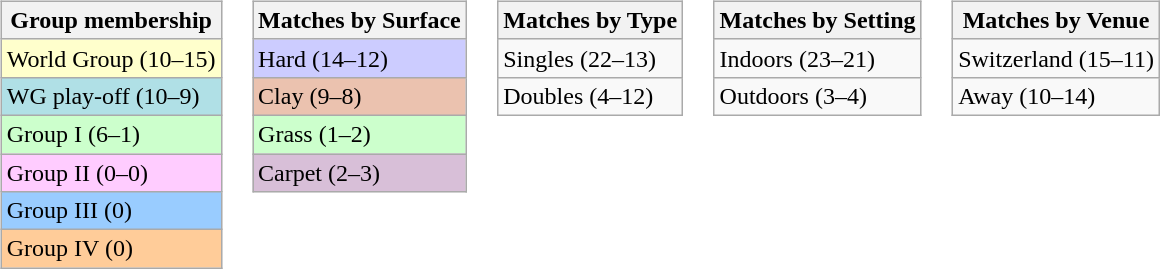<table>
<tr valign=top>
<td><br><table class=wikitable>
<tr>
<th>Group membership</th>
</tr>
<tr style="background:#ffc;">
<td>World Group (10–15)</td>
</tr>
<tr style="background:#B0E0E6;">
<td>WG play-off (10–9)</td>
</tr>
<tr style="background:#cfc;">
<td>Group I (6–1)</td>
</tr>
<tr style="background:#fcf;">
<td>Group II (0–0)</td>
</tr>
<tr style="background:#9cf;">
<td>Group III (0)</td>
</tr>
<tr style="background:#fc9;">
<td>Group IV (0)</td>
</tr>
</table>
</td>
<td><br><table class=wikitable>
<tr>
<th>Matches by Surface</th>
</tr>
<tr style="background:#ccf;">
<td>Hard (14–12)</td>
</tr>
<tr style="background:#ebc2af;">
<td>Clay (9–8)</td>
</tr>
<tr style="background:#cfc;">
<td>Grass (1–2)</td>
</tr>
<tr style="background:thistle;">
<td>Carpet (2–3)</td>
</tr>
</table>
</td>
<td><br><table class=wikitable>
<tr>
<th>Matches by Type</th>
</tr>
<tr>
<td>Singles (22–13)</td>
</tr>
<tr>
<td>Doubles (4–12)</td>
</tr>
</table>
</td>
<td><br><table class=wikitable>
<tr>
<th>Matches by Setting</th>
</tr>
<tr>
<td>Indoors (23–21)</td>
</tr>
<tr>
<td>Outdoors (3–4)</td>
</tr>
</table>
</td>
<td><br><table class=wikitable>
<tr>
<th>Matches by Venue</th>
</tr>
<tr>
<td>Switzerland (15–11)</td>
</tr>
<tr>
<td>Away (10–14)</td>
</tr>
</table>
</td>
</tr>
</table>
